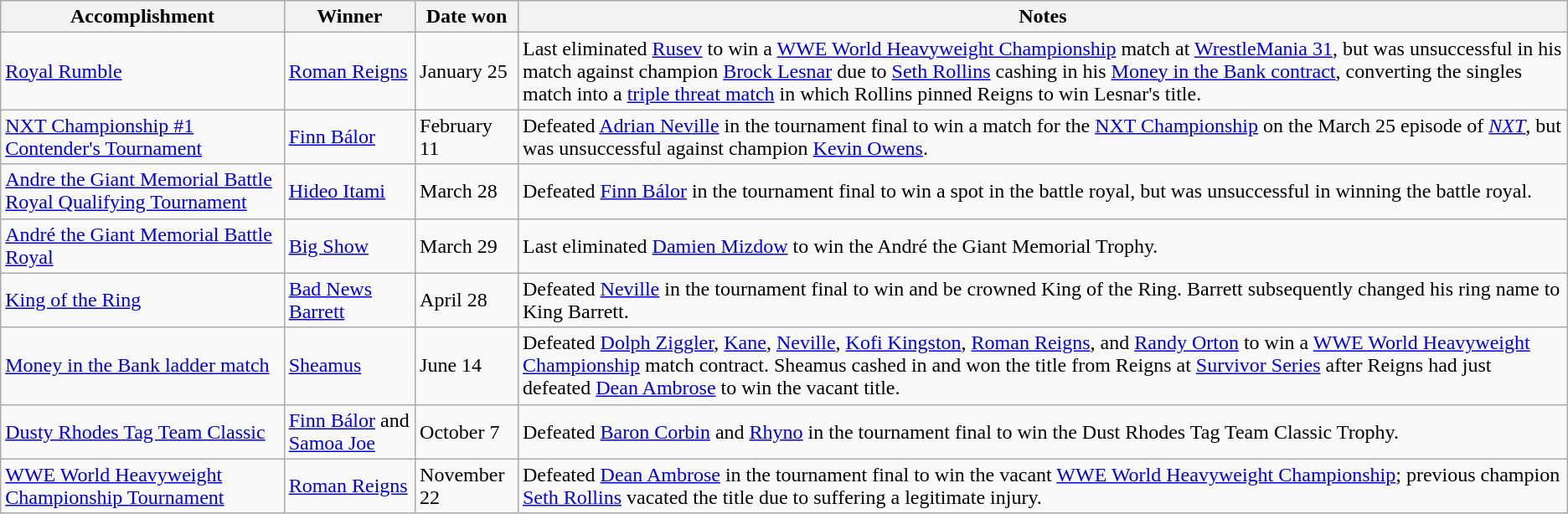<table class="wikitable">
<tr>
<th>Accomplishment</th>
<th>Winner</th>
<th>Date won</th>
<th>Notes</th>
</tr>
<tr>
<td><a href='#'>Royal Rumble</a></td>
<td><a href='#'>Roman Reigns</a></td>
<td>January 25</td>
<td>Last eliminated <a href='#'>Rusev</a> to win a <a href='#'>WWE World Heavyweight Championship</a> match at <a href='#'>WrestleMania 31</a>, but was unsuccessful in his match against champion <a href='#'>Brock Lesnar</a> due to <a href='#'>Seth Rollins</a> cashing in his <a href='#'>Money in the Bank contract</a>, converting the singles match into a <a href='#'>triple threat match</a> in which Rollins pinned Reigns to win Lesnar's title.</td>
</tr>
<tr>
<td><a href='#'>NXT Championship #1 Contender's Tournament</a></td>
<td><a href='#'>Finn Bálor</a></td>
<td>February 11</td>
<td>Defeated <a href='#'>Adrian Neville</a> in the tournament final to win a match for the <a href='#'>NXT Championship</a> on the March 25 episode of <em><a href='#'>NXT</a></em>, but was unsuccessful against champion <a href='#'>Kevin Owens</a>.</td>
</tr>
<tr>
<td><a href='#'>Andre the Giant Memorial Battle Royal Qualifying Tournament</a></td>
<td><a href='#'>Hideo Itami</a></td>
<td>March 28</td>
<td>Defeated <a href='#'>Finn Bálor</a> in the tournament final to win a spot in the battle royal, but was unsuccessful in winning the battle royal.</td>
</tr>
<tr>
<td><a href='#'>André the Giant Memorial Battle Royal</a></td>
<td><a href='#'>Big Show</a></td>
<td>March 29</td>
<td>Last eliminated <a href='#'>Damien Mizdow</a> to win the André the Giant Memorial Trophy.</td>
</tr>
<tr>
<td><a href='#'>King of the Ring</a></td>
<td><a href='#'>Bad News Barrett</a></td>
<td>April 28</td>
<td>Defeated <a href='#'>Neville</a> in the tournament final to win and be crowned King of the Ring. Barrett subsequently changed his ring name to King Barrett.</td>
</tr>
<tr>
<td><a href='#'>Money in the Bank ladder match</a></td>
<td><a href='#'>Sheamus</a></td>
<td>June 14</td>
<td>Defeated <a href='#'>Dolph Ziggler</a>, <a href='#'>Kane</a>, <a href='#'>Neville</a>, <a href='#'>Kofi Kingston</a>, <a href='#'>Roman Reigns</a>, and <a href='#'>Randy Orton</a> to win a <a href='#'>WWE World Heavyweight Championship</a> match contract. Sheamus cashed in and won the title from Reigns at <a href='#'>Survivor Series</a> after Reigns had just defeated <a href='#'>Dean Ambrose</a> to win the vacant title.</td>
</tr>
<tr>
<td><a href='#'>Dusty Rhodes Tag Team Classic</a></td>
<td><a href='#'>Finn Bálor</a> and <a href='#'>Samoa Joe</a></td>
<td>October 7</td>
<td>Defeated <a href='#'>Baron Corbin</a> and <a href='#'>Rhyno</a> in the tournament final to win the Dust Rhodes Tag Team Classic Trophy.</td>
</tr>
<tr>
<td><a href='#'>WWE World Heavyweight Championship Tournament</a></td>
<td><a href='#'>Roman Reigns</a></td>
<td>November 22</td>
<td>Defeated <a href='#'>Dean Ambrose</a> in the tournament final to win the vacant <a href='#'>WWE World Heavyweight Championship</a>; previous champion <a href='#'>Seth Rollins</a> vacated the title due to suffering a legitimate injury.</td>
</tr>
</table>
